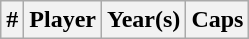<table class="wikitable sortable">
<tr>
<th width=>#</th>
<th width=>Player</th>
<th width=>Year(s)</th>
<th width=>Caps<br></th>
</tr>
</table>
